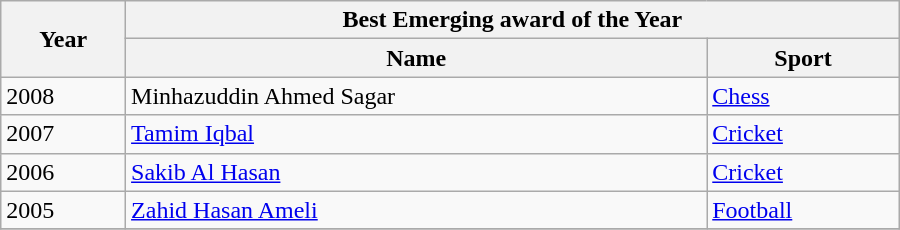<table class="wikitable" style="text-align:left;" width=600px>
<tr>
<th rowspan=2>Year</th>
<th colspan=2>Best Emerging award of the Year</th>
</tr>
<tr>
<th>Name</th>
<th>Sport</th>
</tr>
<tr>
<td>2008 </td>
<td>Minhazuddin Ahmed Sagar</td>
<td><a href='#'>Chess</a></td>
</tr>
<tr>
<td>2007</td>
<td><a href='#'>Tamim Iqbal</a></td>
<td><a href='#'>Cricket</a></td>
</tr>
<tr>
<td>2006 </td>
<td><a href='#'>Sakib Al Hasan</a></td>
<td><a href='#'>Cricket</a></td>
</tr>
<tr>
<td>2005</td>
<td><a href='#'>Zahid Hasan Ameli</a></td>
<td><a href='#'>Football</a></td>
</tr>
<tr>
</tr>
</table>
